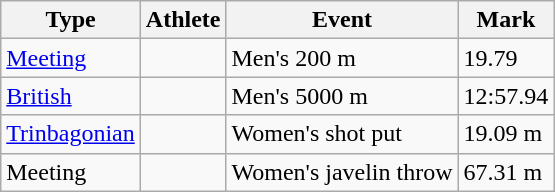<table class=wikitable>
<tr>
<th>Type</th>
<th>Athlete</th>
<th>Event</th>
<th>Mark</th>
</tr>
<tr>
<td><a href='#'>Meeting</a></td>
<td></td>
<td>Men's 200 m</td>
<td>19.79</td>
</tr>
<tr>
<td><a href='#'>British</a></td>
<td></td>
<td>Men's 5000 m</td>
<td>12:57.94</td>
</tr>
<tr>
<td><a href='#'>Trinbagonian</a></td>
<td></td>
<td>Women's shot put</td>
<td>19.09 m</td>
</tr>
<tr>
<td>Meeting</td>
<td></td>
<td>Women's javelin throw</td>
<td>67.31 m</td>
</tr>
</table>
